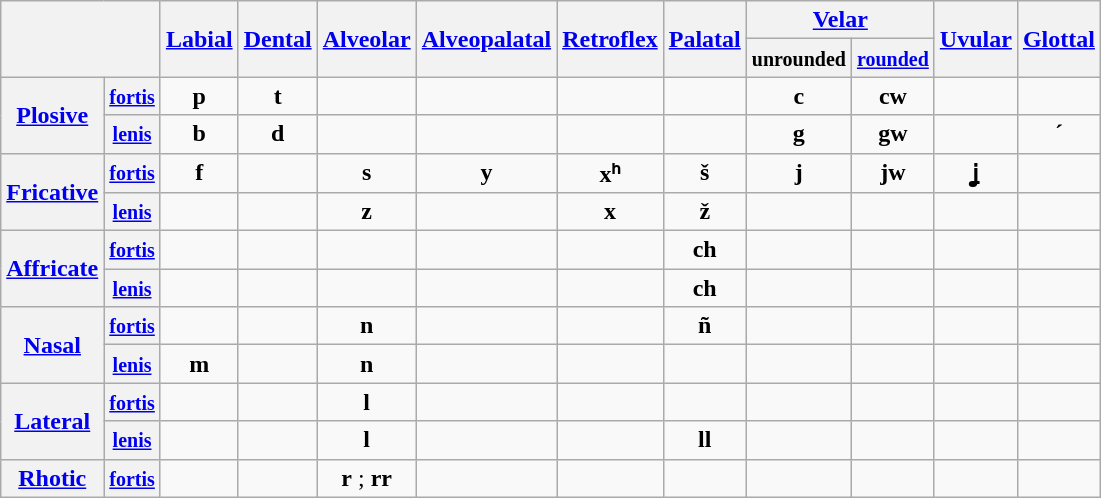<table class="wikitable" style="text-align:center;">
<tr>
<th colspan=2 rowspan=2></th>
<th rowspan=2><a href='#'>Labial</a></th>
<th rowspan=2><a href='#'>Dental</a></th>
<th rowspan=2><a href='#'>Alveolar</a></th>
<th rowspan=2><a href='#'>Alveopalatal</a></th>
<th rowspan=2><a href='#'>Retroflex</a></th>
<th rowspan=2><a href='#'>Palatal</a></th>
<th colspan=2><a href='#'>Velar</a></th>
<th rowspan=2><a href='#'>Uvular</a></th>
<th rowspan=2><a href='#'>Glottal</a></th>
</tr>
<tr>
<th><small>unrounded</small></th>
<th><small><a href='#'>rounded</a></small></th>
</tr>
<tr>
<th rowspan=2><a href='#'>Plosive</a></th>
<th><small><a href='#'>fortis</a></small></th>
<td><strong>p</strong> </td>
<td><strong>t</strong> </td>
<td></td>
<td></td>
<td></td>
<td></td>
<td><strong>c</strong>  </td>
<td><strong>cw</strong> </td>
<td></td>
<td></td>
</tr>
<tr>
<th><small><a href='#'>lenis</a></small></th>
<td><strong>b</strong> </td>
<td><strong>d</strong>  </td>
<td></td>
<td></td>
<td></td>
<td></td>
<td><strong>g</strong> </td>
<td><strong>gw</strong> </td>
<td></td>
<td><strong>´</strong> </td>
</tr>
<tr>
<th rowspan=2><a href='#'>Fricative</a></th>
<th><small><a href='#'>fortis</a></small></th>
<td><strong>f</strong> </td>
<td></td>
<td><strong>s</strong> </td>
<td><strong>y</strong> </td>
<td><strong>xʰ</strong> </td>
<td><strong>š</strong> </td>
<td><strong>j</strong> </td>
<td><strong>jw</strong> </td>
<td><strong>ʝ</strong> </td>
<td></td>
</tr>
<tr>
<th><small><a href='#'>lenis</a></small></th>
<td></td>
<td></td>
<td><strong>z</strong> </td>
<td></td>
<td><strong>x</strong> </td>
<td><strong>ž</strong> </td>
<td></td>
<td></td>
<td></td>
<td></td>
</tr>
<tr>
<th rowspan=2><a href='#'>Affricate</a></th>
<th><small><a href='#'>fortis</a></small></th>
<td></td>
<td></td>
<td></td>
<td></td>
<td></td>
<td><strong>ch</strong> </td>
<td></td>
<td></td>
<td></td>
<td></td>
</tr>
<tr>
<th><small><a href='#'>lenis</a></small></th>
<td></td>
<td></td>
<td></td>
<td></td>
<td></td>
<td><strong>ch</strong> </td>
<td></td>
<td></td>
<td></td>
<td></td>
</tr>
<tr>
<th rowspan=2><a href='#'>Nasal</a></th>
<th><small><a href='#'>fortis</a></small></th>
<td></td>
<td></td>
<td><strong>n</strong> </td>
<td></td>
<td></td>
<td><strong>ñ</strong> </td>
<td></td>
<td></td>
<td></td>
<td></td>
</tr>
<tr>
<th><small><a href='#'>lenis</a></small></th>
<td><strong>m</strong> </td>
<td></td>
<td><strong>n</strong> </td>
<td></td>
<td></td>
<td></td>
<td></td>
<td></td>
<td></td>
<td></td>
</tr>
<tr>
<th rowspan=2><a href='#'>Lateral</a></th>
<th><small><a href='#'>fortis</a></small></th>
<td></td>
<td></td>
<td><strong>l</strong> </td>
<td></td>
<td></td>
<td></td>
<td></td>
<td></td>
<td></td>
<td></td>
</tr>
<tr>
<th><small><a href='#'>lenis</a></small></th>
<td></td>
<td></td>
<td><strong>l</strong> </td>
<td></td>
<td></td>
<td><strong>ll</strong> </td>
<td></td>
<td></td>
<td></td>
<td></td>
</tr>
<tr>
<th><a href='#'>Rhotic</a></th>
<th><small><a href='#'>fortis</a></small></th>
<td></td>
<td></td>
<td><strong>r</strong>  ; <strong>rr</strong> </td>
<td></td>
<td></td>
<td></td>
<td></td>
<td></td>
<td></td>
<td></td>
</tr>
</table>
